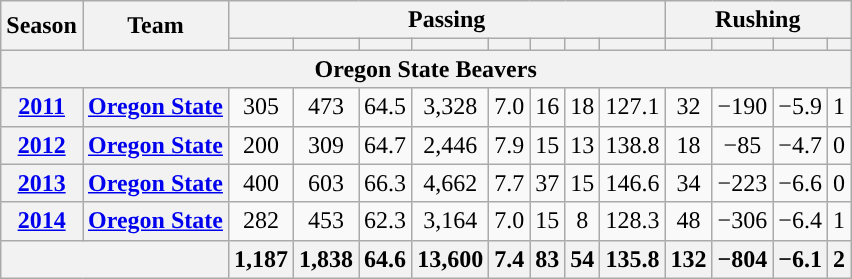<table class="wikitable" style="text-align:center;">
<tr>
<th rowspan="2">Season</th>
<th rowspan="2">Team</th>
<th colspan="8">Passing</th>
<th colspan="4">Rushing</th>
</tr>
<tr>
<th></th>
<th></th>
<th></th>
<th></th>
<th></th>
<th></th>
<th></th>
<th></th>
<th></th>
<th></th>
<th></th>
<th></th>
</tr>
<tr>
<th colspan="16">Oregon State Beavers</th>
</tr>
<tr>
<th><a href='#'>2011</a></th>
<th><a href='#'>Oregon State</a></th>
<td>305</td>
<td>473</td>
<td>64.5</td>
<td>3,328</td>
<td>7.0</td>
<td>16</td>
<td>18</td>
<td>127.1</td>
<td>32</td>
<td>−190</td>
<td>−5.9</td>
<td>1</td>
</tr>
<tr>
<th><a href='#'>2012</a></th>
<th><a href='#'>Oregon State</a></th>
<td>200</td>
<td>309</td>
<td>64.7</td>
<td>2,446</td>
<td>7.9</td>
<td>15</td>
<td>13</td>
<td>138.8</td>
<td>18</td>
<td>−85</td>
<td>−4.7</td>
<td>0</td>
</tr>
<tr>
<th><a href='#'>2013</a></th>
<th><a href='#'>Oregon State</a></th>
<td>400</td>
<td>603</td>
<td>66.3</td>
<td>4,662</td>
<td>7.7</td>
<td>37</td>
<td>15</td>
<td>146.6</td>
<td>34</td>
<td>−223</td>
<td>−6.6</td>
<td>0</td>
</tr>
<tr>
<th><a href='#'>2014</a></th>
<th><a href='#'>Oregon State</a></th>
<td>282</td>
<td>453</td>
<td>62.3</td>
<td>3,164</td>
<td>7.0</td>
<td>15</td>
<td>8</td>
<td>128.3</td>
<td>48</td>
<td>−306</td>
<td>−6.4</td>
<td>1</td>
</tr>
<tr>
<th colspan="2"></th>
<th>1,187</th>
<th>1,838</th>
<th>64.6</th>
<th>13,600</th>
<th>7.4</th>
<th>83</th>
<th>54</th>
<th>135.8</th>
<th>132</th>
<th>−804</th>
<th>−6.1</th>
<th>2</th>
</tr>
</table>
